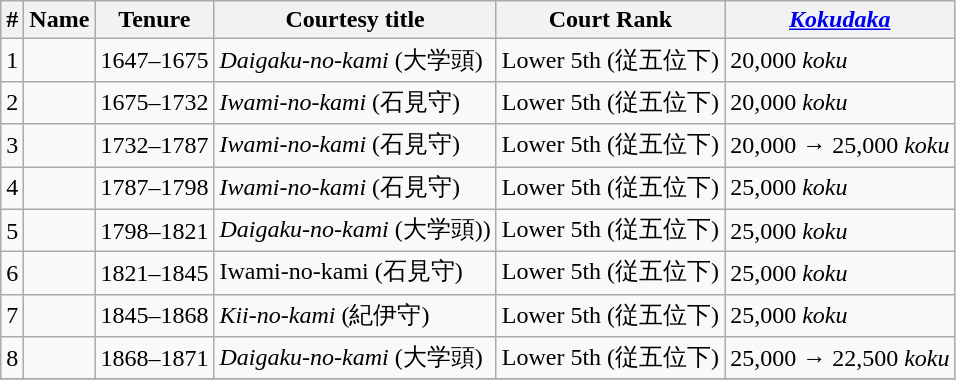<table class=wikitable>
<tr>
<th>#</th>
<th>Name</th>
<th>Tenure</th>
<th>Courtesy title</th>
<th>Court Rank</th>
<th><em><a href='#'>Kokudaka</a></em></th>
</tr>
<tr>
<td>1</td>
<td></td>
<td>1647–1675</td>
<td><em>Daigaku-no-kami</em> (大学頭)</td>
<td>Lower 5th (従五位下)</td>
<td>20,000 <em>koku</em></td>
</tr>
<tr>
<td>2</td>
<td></td>
<td>1675–1732</td>
<td><em>Iwami-no-kami</em> (石見守)</td>
<td>Lower 5th (従五位下)</td>
<td>20,000 <em>koku</em></td>
</tr>
<tr>
<td>3</td>
<td></td>
<td>1732–1787</td>
<td><em>Iwami-no-kami</em> (石見守)</td>
<td>Lower 5th (従五位下)</td>
<td>20,000 → 25,000 <em>koku</em></td>
</tr>
<tr>
<td>4</td>
<td></td>
<td>1787–1798</td>
<td><em>Iwami-no-kami</em> (石見守)</td>
<td>Lower 5th (従五位下)</td>
<td>25,000 <em>koku</em></td>
</tr>
<tr>
<td>5</td>
<td></td>
<td>1798–1821</td>
<td><em>Daigaku-no-kami</em> (大学頭))</td>
<td>Lower 5th (従五位下)</td>
<td>25,000 <em>koku</em></td>
</tr>
<tr>
<td>6</td>
<td></td>
<td>1821–1845</td>
<td>Iwami-no-kami (石見守)</td>
<td>Lower 5th (従五位下)</td>
<td>25,000 <em>koku</em></td>
</tr>
<tr>
<td>7</td>
<td></td>
<td>1845–1868</td>
<td><em>Kii-no-kami</em> (紀伊守)</td>
<td>Lower 5th (従五位下)</td>
<td>25,000 <em>koku</em></td>
</tr>
<tr>
<td>8</td>
<td></td>
<td>1868–1871</td>
<td><em>Daigaku-no-kami</em> (大学頭)</td>
<td>Lower 5th (従五位下)</td>
<td>25,000 → 22,500 <em>koku</em></td>
</tr>
<tr>
</tr>
</table>
